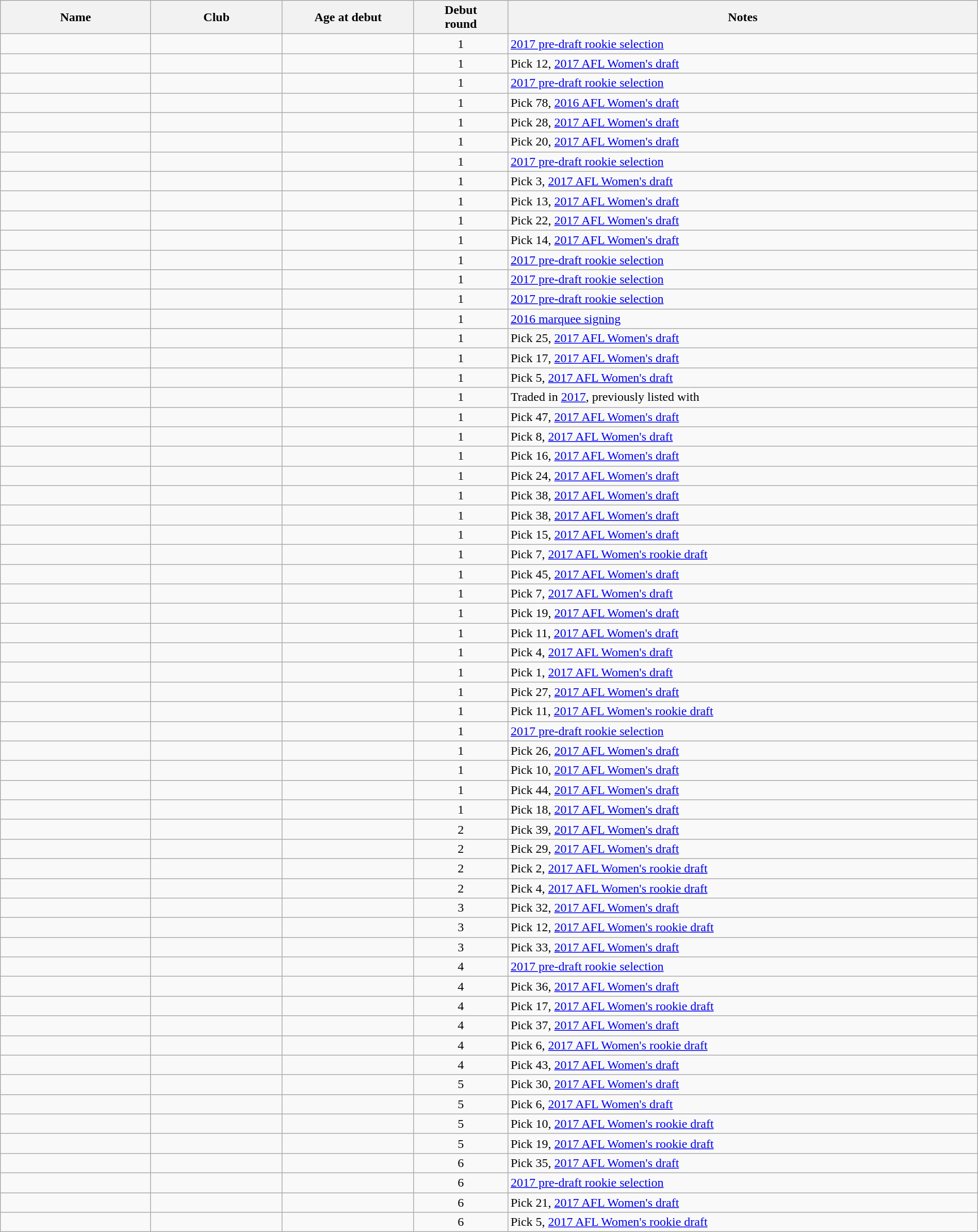<table class="wikitable sortable" style="width:100%; text-align: center;">
<tr style="background:#efefef;">
<th style="width:8%;">Name</th>
<th width=7%>Club</th>
<th style="width:7%;">Age at debut</th>
<th data-sort-type="number" width=5%>Debut<br>round  </th>
<th style="width:25%;">Notes</th>
</tr>
<tr>
<td align="left"></td>
<td></td>
<td></td>
<td>1</td>
<td align="left"><a href='#'>2017 pre-draft rookie selection</a></td>
</tr>
<tr>
<td align="left"></td>
<td></td>
<td></td>
<td>1</td>
<td align="left">Pick 12, <a href='#'>2017 AFL Women's draft</a></td>
</tr>
<tr>
<td align="left"></td>
<td></td>
<td></td>
<td>1</td>
<td align="left"><a href='#'>2017 pre-draft rookie selection</a></td>
</tr>
<tr>
<td align="left"></td>
<td></td>
<td></td>
<td>1</td>
<td align="left">Pick 78, <a href='#'>2016 AFL Women's draft</a></td>
</tr>
<tr>
<td align="left"></td>
<td></td>
<td></td>
<td>1</td>
<td align="left">Pick 28, <a href='#'>2017 AFL Women's draft</a></td>
</tr>
<tr>
<td align="left"></td>
<td></td>
<td></td>
<td>1</td>
<td align="left">Pick 20, <a href='#'>2017 AFL Women's draft</a></td>
</tr>
<tr>
<td align="left"></td>
<td></td>
<td></td>
<td>1</td>
<td align="left"><a href='#'>2017 pre-draft rookie selection</a></td>
</tr>
<tr>
<td align="left"></td>
<td></td>
<td></td>
<td>1</td>
<td align="left">Pick 3, <a href='#'>2017 AFL Women's draft</a></td>
</tr>
<tr>
<td align="left"></td>
<td></td>
<td></td>
<td>1</td>
<td align="left">Pick 13, <a href='#'>2017 AFL Women's draft</a></td>
</tr>
<tr>
<td align="left"></td>
<td></td>
<td></td>
<td>1</td>
<td align="left">Pick 22, <a href='#'>2017 AFL Women's draft</a></td>
</tr>
<tr>
<td align="left"></td>
<td></td>
<td></td>
<td>1</td>
<td align="left">Pick 14, <a href='#'>2017 AFL Women's draft</a></td>
</tr>
<tr>
<td align="left"></td>
<td></td>
<td></td>
<td>1</td>
<td align="left"><a href='#'>2017 pre-draft rookie selection</a></td>
</tr>
<tr>
<td align="left"></td>
<td></td>
<td></td>
<td>1</td>
<td align="left"><a href='#'>2017 pre-draft rookie selection</a></td>
</tr>
<tr>
<td align="left"></td>
<td></td>
<td></td>
<td>1</td>
<td align="left"><a href='#'>2017 pre-draft rookie selection</a></td>
</tr>
<tr>
<td align="left"></td>
<td></td>
<td></td>
<td>1</td>
<td align="left"><a href='#'>2016 marquee signing</a></td>
</tr>
<tr>
<td align="left"></td>
<td></td>
<td></td>
<td>1</td>
<td align="left">Pick 25, <a href='#'>2017 AFL Women's draft</a></td>
</tr>
<tr>
<td align="left"></td>
<td></td>
<td></td>
<td>1</td>
<td align="left">Pick 17, <a href='#'>2017 AFL Women's draft</a></td>
</tr>
<tr>
<td align="left"></td>
<td></td>
<td></td>
<td>1</td>
<td align="left">Pick 5, <a href='#'>2017 AFL Women's draft</a></td>
</tr>
<tr>
<td align="left"></td>
<td></td>
<td></td>
<td>1</td>
<td align="left">Traded in <a href='#'>2017</a>, previously listed with </td>
</tr>
<tr>
<td align="left"></td>
<td></td>
<td></td>
<td>1</td>
<td align="left">Pick 47, <a href='#'>2017 AFL Women's draft</a></td>
</tr>
<tr>
<td align="left"></td>
<td></td>
<td></td>
<td>1</td>
<td align="left">Pick 8, <a href='#'>2017 AFL Women's draft</a></td>
</tr>
<tr>
<td align="left"></td>
<td></td>
<td></td>
<td>1</td>
<td align="left">Pick 16, <a href='#'>2017 AFL Women's draft</a></td>
</tr>
<tr>
<td align="left"></td>
<td></td>
<td></td>
<td>1</td>
<td align="left">Pick 24, <a href='#'>2017 AFL Women's draft</a></td>
</tr>
<tr>
<td align="left"></td>
<td></td>
<td></td>
<td>1</td>
<td align="left">Pick 38, <a href='#'>2017 AFL Women's draft</a></td>
</tr>
<tr>
<td align="left"></td>
<td></td>
<td></td>
<td>1</td>
<td align="left">Pick 38, <a href='#'>2017 AFL Women's draft</a></td>
</tr>
<tr>
<td align="left"></td>
<td></td>
<td></td>
<td>1</td>
<td align="left">Pick 15, <a href='#'>2017 AFL Women's draft</a></td>
</tr>
<tr>
<td align="left"></td>
<td></td>
<td></td>
<td>1</td>
<td align="left">Pick 7, <a href='#'>2017 AFL Women's rookie draft</a></td>
</tr>
<tr>
<td align="left"></td>
<td></td>
<td></td>
<td>1</td>
<td align="left">Pick 45, <a href='#'>2017 AFL Women's draft</a></td>
</tr>
<tr>
<td align="left"></td>
<td></td>
<td></td>
<td>1</td>
<td align="left">Pick 7, <a href='#'>2017 AFL Women's draft</a></td>
</tr>
<tr>
<td align="left"></td>
<td></td>
<td></td>
<td>1</td>
<td align="left">Pick 19, <a href='#'>2017 AFL Women's draft</a></td>
</tr>
<tr>
<td align="left"></td>
<td></td>
<td></td>
<td>1</td>
<td align="left">Pick 11, <a href='#'>2017 AFL Women's draft</a></td>
</tr>
<tr>
<td align="left"></td>
<td></td>
<td></td>
<td>1</td>
<td align="left">Pick 4, <a href='#'>2017 AFL Women's draft</a></td>
</tr>
<tr>
<td align="left"></td>
<td></td>
<td></td>
<td>1</td>
<td align="left">Pick 1, <a href='#'>2017 AFL Women's draft</a></td>
</tr>
<tr>
<td align="left"></td>
<td></td>
<td></td>
<td>1</td>
<td align="left">Pick 27, <a href='#'>2017 AFL Women's draft</a></td>
</tr>
<tr>
<td align="left"></td>
<td></td>
<td></td>
<td>1</td>
<td align="left">Pick 11, <a href='#'>2017 AFL Women's rookie draft</a></td>
</tr>
<tr>
<td align="left"></td>
<td></td>
<td></td>
<td>1</td>
<td align="left"><a href='#'>2017 pre-draft rookie selection</a></td>
</tr>
<tr>
<td align="left"></td>
<td></td>
<td></td>
<td>1</td>
<td align="left">Pick 26, <a href='#'>2017 AFL Women's draft</a></td>
</tr>
<tr>
<td align="left"></td>
<td></td>
<td></td>
<td>1</td>
<td align="left">Pick 10, <a href='#'>2017 AFL Women's draft</a></td>
</tr>
<tr>
<td align="left"></td>
<td></td>
<td></td>
<td>1</td>
<td align="left">Pick 44, <a href='#'>2017 AFL Women's draft</a></td>
</tr>
<tr>
<td align="left"></td>
<td></td>
<td></td>
<td>1</td>
<td align="left">Pick 18, <a href='#'>2017 AFL Women's draft</a></td>
</tr>
<tr>
<td align="left"></td>
<td></td>
<td></td>
<td>2</td>
<td align="left">Pick 39, <a href='#'>2017 AFL Women's draft</a></td>
</tr>
<tr>
<td align="left"></td>
<td></td>
<td></td>
<td>2</td>
<td align="left">Pick 29, <a href='#'>2017 AFL Women's draft</a></td>
</tr>
<tr>
<td align="left"></td>
<td></td>
<td></td>
<td>2</td>
<td align="left">Pick 2, <a href='#'>2017 AFL Women's rookie draft</a></td>
</tr>
<tr>
<td align="left"></td>
<td></td>
<td></td>
<td>2</td>
<td align="left">Pick 4, <a href='#'>2017 AFL Women's rookie draft</a></td>
</tr>
<tr>
<td align="left"></td>
<td></td>
<td></td>
<td>3</td>
<td align="left">Pick 32, <a href='#'>2017 AFL Women's draft</a></td>
</tr>
<tr>
<td align="left"></td>
<td></td>
<td></td>
<td>3</td>
<td align="left">Pick 12, <a href='#'>2017 AFL Women's rookie draft</a></td>
</tr>
<tr>
<td align="left"></td>
<td></td>
<td></td>
<td>3</td>
<td align="left">Pick 33, <a href='#'>2017 AFL Women's draft</a></td>
</tr>
<tr>
<td align="left"></td>
<td></td>
<td></td>
<td>4</td>
<td align="left"><a href='#'>2017 pre-draft rookie selection</a></td>
</tr>
<tr>
<td align="left"></td>
<td></td>
<td></td>
<td>4</td>
<td align="left">Pick 36, <a href='#'>2017 AFL Women's draft</a></td>
</tr>
<tr>
<td align="left"></td>
<td></td>
<td></td>
<td>4</td>
<td align="left">Pick 17, <a href='#'>2017 AFL Women's rookie draft</a></td>
</tr>
<tr>
<td align="left"></td>
<td></td>
<td></td>
<td>4</td>
<td align="left">Pick 37, <a href='#'>2017 AFL Women's draft</a></td>
</tr>
<tr>
<td align="left"></td>
<td></td>
<td></td>
<td>4</td>
<td align="left">Pick 6, <a href='#'>2017 AFL Women's rookie draft</a></td>
</tr>
<tr>
<td align="left"></td>
<td></td>
<td></td>
<td>4</td>
<td align="left">Pick 43, <a href='#'>2017 AFL Women's draft</a></td>
</tr>
<tr>
<td align="left"></td>
<td></td>
<td></td>
<td>5</td>
<td align="left">Pick 30, <a href='#'>2017 AFL Women's draft</a></td>
</tr>
<tr>
<td align="left"></td>
<td></td>
<td></td>
<td>5</td>
<td align="left">Pick 6, <a href='#'>2017 AFL Women's draft</a></td>
</tr>
<tr>
<td align="left"></td>
<td></td>
<td></td>
<td>5</td>
<td align="left">Pick 10, <a href='#'>2017 AFL Women's rookie draft</a></td>
</tr>
<tr>
<td align="left"></td>
<td></td>
<td></td>
<td>5</td>
<td align="left">Pick 19, <a href='#'>2017 AFL Women's rookie draft</a></td>
</tr>
<tr>
<td align="left"></td>
<td></td>
<td></td>
<td>6</td>
<td align="left">Pick 35, <a href='#'>2017 AFL Women's draft</a></td>
</tr>
<tr>
<td align="left"></td>
<td></td>
<td></td>
<td>6</td>
<td align="left"><a href='#'>2017 pre-draft rookie selection</a></td>
</tr>
<tr>
<td align="left"></td>
<td></td>
<td></td>
<td>6</td>
<td align="left">Pick 21, <a href='#'>2017 AFL Women's draft</a></td>
</tr>
<tr>
<td align="left"></td>
<td></td>
<td></td>
<td>6</td>
<td align="left">Pick 5, <a href='#'>2017 AFL Women's rookie draft</a></td>
</tr>
</table>
